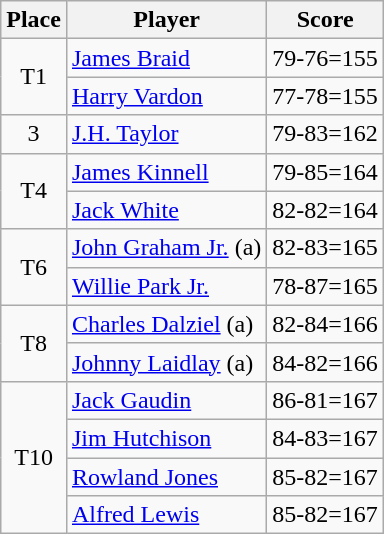<table class="wikitable">
<tr>
<th>Place</th>
<th>Player</th>
<th>Score</th>
</tr>
<tr>
<td rowspan=2 align=center>T1</td>
<td> <a href='#'>James Braid</a></td>
<td>79-76=155</td>
</tr>
<tr>
<td> <a href='#'>Harry Vardon</a></td>
<td>77-78=155</td>
</tr>
<tr>
<td align=center>3</td>
<td> <a href='#'>J.H. Taylor</a></td>
<td>79-83=162</td>
</tr>
<tr>
<td rowspan=2 align=center>T4</td>
<td> <a href='#'>James Kinnell</a></td>
<td>79-85=164</td>
</tr>
<tr>
<td> <a href='#'>Jack White</a></td>
<td>82-82=164</td>
</tr>
<tr>
<td rowspan=2 align=center>T6</td>
<td> <a href='#'>John Graham Jr.</a> (a)</td>
<td>82-83=165</td>
</tr>
<tr>
<td> <a href='#'>Willie Park Jr.</a></td>
<td>78-87=165</td>
</tr>
<tr>
<td rowspan=2 align=center>T8</td>
<td> <a href='#'>Charles Dalziel</a> (a)</td>
<td>82-84=166</td>
</tr>
<tr>
<td> <a href='#'>Johnny Laidlay</a> (a)</td>
<td>84-82=166</td>
</tr>
<tr>
<td rowspan=4 align=center>T10</td>
<td> <a href='#'>Jack Gaudin</a></td>
<td>86-81=167</td>
</tr>
<tr>
<td> <a href='#'>Jim Hutchison</a></td>
<td>84-83=167</td>
</tr>
<tr>
<td> <a href='#'>Rowland Jones</a></td>
<td>85-82=167</td>
</tr>
<tr>
<td> <a href='#'>Alfred Lewis</a></td>
<td>85-82=167</td>
</tr>
</table>
